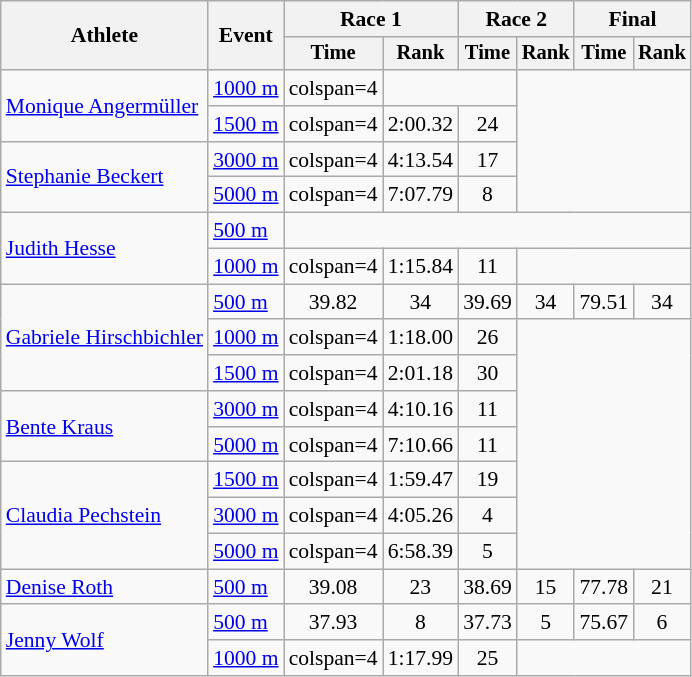<table class="wikitable" style="font-size:90%">
<tr>
<th rowspan=2>Athlete</th>
<th rowspan=2>Event</th>
<th colspan=2>Race 1</th>
<th colspan=2>Race 2</th>
<th colspan=2>Final</th>
</tr>
<tr style="font-size:95%">
<th>Time</th>
<th>Rank</th>
<th>Time</th>
<th>Rank</th>
<th>Time</th>
<th>Rank</th>
</tr>
<tr align=center>
<td align=left rowspan=2><a href='#'>Monique Angermüller</a></td>
<td align=left><a href='#'>1000 m</a></td>
<td>colspan=4 </td>
<td colspan=2></td>
</tr>
<tr align=center>
<td align=left><a href='#'>1500 m</a></td>
<td>colspan=4 </td>
<td>2:00.32</td>
<td>24</td>
</tr>
<tr align=center>
<td align=left rowspan=2><a href='#'>Stephanie Beckert</a></td>
<td align=left><a href='#'>3000 m</a></td>
<td>colspan=4 </td>
<td>4:13.54</td>
<td>17</td>
</tr>
<tr align=center>
<td align=left><a href='#'>5000 m</a></td>
<td>colspan=4 </td>
<td>7:07.79</td>
<td>8</td>
</tr>
<tr align=center>
<td align=left rowspan=2><a href='#'>Judith Hesse</a></td>
<td align=left><a href='#'>500 m</a></td>
<td colspan=6></td>
</tr>
<tr align=center>
<td align=left><a href='#'>1000 m</a></td>
<td>colspan=4 </td>
<td>1:15.84</td>
<td>11</td>
</tr>
<tr align=center>
<td align=left rowspan=3><a href='#'>Gabriele Hirschbichler</a></td>
<td align=left><a href='#'>500 m</a></td>
<td>39.82</td>
<td>34</td>
<td>39.69</td>
<td>34</td>
<td>79.51</td>
<td>34</td>
</tr>
<tr align=center>
<td align=left><a href='#'>1000 m</a></td>
<td>colspan=4 </td>
<td>1:18.00</td>
<td>26</td>
</tr>
<tr align=center>
<td align=left><a href='#'>1500 m</a></td>
<td>colspan=4 </td>
<td>2:01.18</td>
<td>30</td>
</tr>
<tr align=center>
<td align=left rowspan=2><a href='#'>Bente Kraus</a></td>
<td align=left><a href='#'>3000 m</a></td>
<td>colspan=4 </td>
<td>4:10.16</td>
<td>11</td>
</tr>
<tr align=center>
<td align=left><a href='#'>5000 m</a></td>
<td>colspan=4 </td>
<td>7:10.66</td>
<td>11</td>
</tr>
<tr align=center>
<td align=left rowspan=3><a href='#'>Claudia Pechstein</a></td>
<td align=left><a href='#'>1500 m</a></td>
<td>colspan=4 </td>
<td>1:59.47</td>
<td>19</td>
</tr>
<tr align=center>
<td align=left><a href='#'>3000 m</a></td>
<td>colspan=4 </td>
<td>4:05.26</td>
<td>4</td>
</tr>
<tr align=center>
<td align=left><a href='#'>5000 m</a></td>
<td>colspan=4 </td>
<td>6:58.39</td>
<td>5</td>
</tr>
<tr align=center>
<td align=left><a href='#'>Denise Roth</a></td>
<td align=left><a href='#'>500 m</a></td>
<td>39.08</td>
<td>23</td>
<td>38.69</td>
<td>15</td>
<td>77.78</td>
<td>21</td>
</tr>
<tr align=center>
<td align=left rowspan=2><a href='#'>Jenny Wolf</a></td>
<td align=left><a href='#'>500 m</a></td>
<td>37.93</td>
<td>8</td>
<td>37.73</td>
<td>5</td>
<td>75.67</td>
<td>6</td>
</tr>
<tr align=center>
<td align=left><a href='#'>1000 m</a></td>
<td>colspan=4 </td>
<td>1:17.99</td>
<td>25</td>
</tr>
</table>
